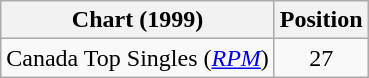<table class="wikitable sortable plainrowheaders" style="text-align:center">
<tr>
<th scope="col">Chart (1999)</th>
<th scope="col">Position</th>
</tr>
<tr>
<td>Canada Top Singles (<em><a href='#'>RPM</a></em>)</td>
<td style="text-align:center;">27</td>
</tr>
</table>
